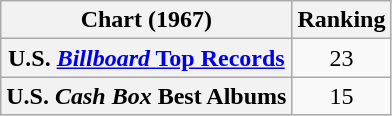<table class="wikitable plainrowheaders sortable">
<tr>
<th scope="col">Chart (1967)</th>
<th scope="col">Ranking</th>
</tr>
<tr>
<th scope="row">U.S. <a href='#'><em>Billboard</em> Top Records</a></th>
<td align="center">23</td>
</tr>
<tr>
<th scope="row">U.S. <em>Cash Box</em> Best Albums</th>
<td align="center">15</td>
</tr>
</table>
